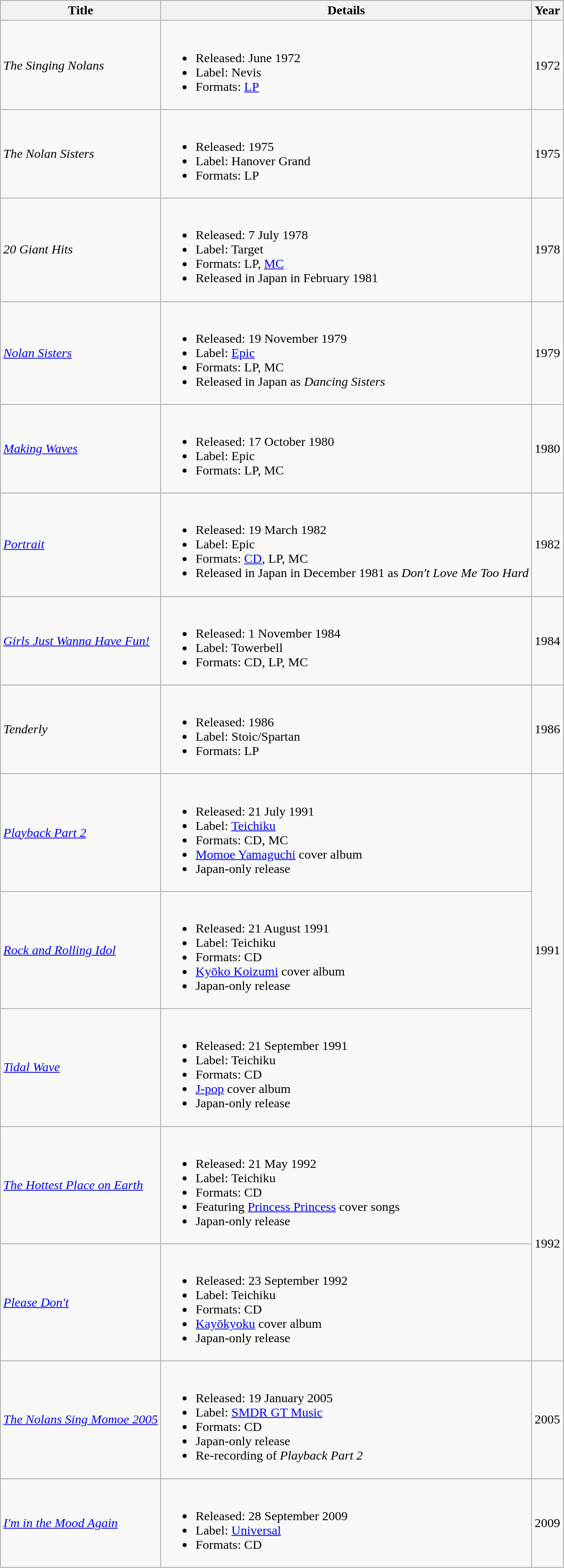<table class="wikitable">
<tr>
<th>Title</th>
<th>Details</th>
<th>Year</th>
</tr>
<tr>
<td><em>The Singing Nolans</em></td>
<td><br><ul><li>Released: June 1972</li><li>Label: Nevis</li><li>Formats: <a href='#'>LP</a></li></ul></td>
<td>1972</td>
</tr>
<tr>
<td><em>The Nolan Sisters</em></td>
<td><br><ul><li>Released: 1975</li><li>Label: Hanover Grand</li><li>Formats: LP</li></ul></td>
<td>1975</td>
</tr>
<tr>
<td><em>20 Giant Hits</em></td>
<td><br><ul><li>Released: 7 July 1978</li><li>Label: Target</li><li>Formats: LP, <a href='#'>MC</a></li><li>Released in Japan in February 1981</li></ul></td>
<td>1978</td>
</tr>
<tr>
<td><em><a href='#'>Nolan Sisters</a></em></td>
<td><br><ul><li>Released: 19 November 1979</li><li>Label: <a href='#'>Epic</a></li><li>Formats: LP, MC</li><li>Released in Japan as <em>Dancing Sisters</em></li></ul></td>
<td>1979</td>
</tr>
<tr>
<td><em><a href='#'>Making Waves</a></em></td>
<td><br><ul><li>Released: 17 October 1980</li><li>Label: Epic</li><li>Formats: LP, MC</li></ul></td>
<td>1980</td>
</tr>
<tr>
<td><em><a href='#'>Portrait</a></em></td>
<td><br><ul><li>Released: 19 March 1982</li><li>Label: Epic</li><li>Formats: <a href='#'>CD</a>, LP, MC</li><li>Released in Japan in December 1981 as <em>Don't Love Me Too Hard</em></li></ul></td>
<td>1982</td>
</tr>
<tr>
<td><em><a href='#'>Girls Just Wanna Have Fun!</a></em></td>
<td><br><ul><li>Released: 1 November 1984</li><li>Label: Towerbell</li><li>Formats: CD, LP, MC</li></ul></td>
<td>1984</td>
</tr>
<tr>
<td><em>Tenderly</em></td>
<td><br><ul><li>Released: 1986</li><li>Label: Stoic/Spartan</li><li>Formats: LP</li></ul></td>
<td>1986</td>
</tr>
<tr>
<td><em><a href='#'>Playback Part 2</a></em></td>
<td><br><ul><li>Released: 21 July 1991</li><li>Label: <a href='#'>Teichiku</a></li><li>Formats: CD, MC</li><li><a href='#'>Momoe Yamaguchi</a> cover album</li><li>Japan-only release</li></ul></td>
<td rowspan="3">1991</td>
</tr>
<tr>
<td><em><a href='#'>Rock and Rolling Idol</a></em></td>
<td><br><ul><li>Released: 21 August 1991</li><li>Label: Teichiku</li><li>Formats: CD</li><li><a href='#'>Kyōko Koizumi</a> cover album</li><li>Japan-only release</li></ul></td>
</tr>
<tr>
<td><em><a href='#'>Tidal Wave</a></em></td>
<td><br><ul><li>Released: 21 September 1991</li><li>Label: Teichiku</li><li>Formats: CD</li><li><a href='#'>J-pop</a> cover album</li><li>Japan-only release</li></ul></td>
</tr>
<tr>
<td><em><a href='#'>The Hottest Place on Earth</a></em></td>
<td><br><ul><li>Released: 21 May 1992</li><li>Label: Teichiku</li><li>Formats: CD</li><li>Featuring <a href='#'>Princess Princess</a> cover songs</li><li>Japan-only release</li></ul></td>
<td rowspan="2">1992</td>
</tr>
<tr>
<td><em><a href='#'>Please Don't</a></em></td>
<td><br><ul><li>Released: 23 September 1992</li><li>Label: Teichiku</li><li>Formats: CD</li><li><a href='#'>Kayōkyoku</a> cover album</li><li>Japan-only release</li></ul></td>
</tr>
<tr>
<td><em><a href='#'>The Nolans Sing Momoe 2005</a></em></td>
<td><br><ul><li>Released: 19 January 2005</li><li>Label: <a href='#'>SMDR GT Music</a></li><li>Formats: CD</li><li>Japan-only release</li><li>Re-recording of <em>Playback Part 2</em></li></ul></td>
<td>2005</td>
</tr>
<tr>
<td><em><a href='#'>I'm in the Mood Again</a></em></td>
<td><br><ul><li>Released: 28 September 2009</li><li>Label: <a href='#'>Universal</a></li><li>Formats: CD</li></ul></td>
<td>2009</td>
</tr>
</table>
